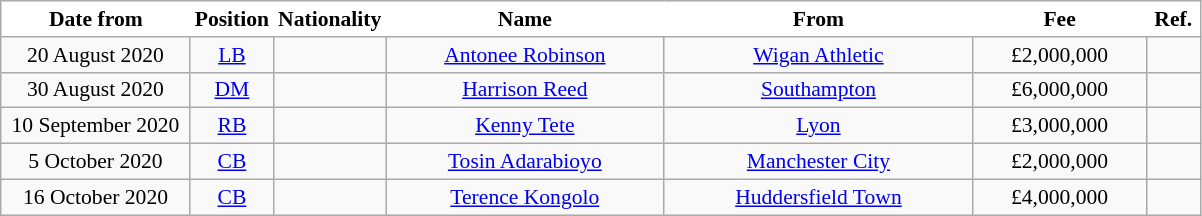<table class="wikitable"  style="text-align:center; font-size:90%; ">
<tr>
<th style="background:white; color:black; border:black; width:120px;">Date from</th>
<th style="background:white; color:black; border:black; width:50px;">Position</th>
<th style="background:white; color:black; border:black; width:50px;">Nationality</th>
<th style="background:white; color:black; border:black; width:180px;">Name</th>
<th style="background:white; color:black; border:black; width:200px;">From</th>
<th style="background:white; color:black; border:black; width:110px;">Fee</th>
<th style="background:white; color:black; border:black; width:30px;">Ref.</th>
</tr>
<tr>
<td>20 August 2020</td>
<td><a href='#'>LB</a></td>
<td></td>
<td><a href='#'>Antonee Robinson</a></td>
<td> <a href='#'>Wigan Athletic</a></td>
<td>£2,000,000</td>
<td></td>
</tr>
<tr>
<td>30 August 2020</td>
<td><a href='#'>DM</a></td>
<td></td>
<td><a href='#'>Harrison Reed</a></td>
<td> <a href='#'>Southampton</a></td>
<td>£6,000,000</td>
<td></td>
</tr>
<tr>
<td>10 September 2020</td>
<td><a href='#'>RB</a></td>
<td></td>
<td><a href='#'>Kenny Tete</a></td>
<td> <a href='#'>Lyon</a></td>
<td>£3,000,000</td>
<td></td>
</tr>
<tr>
<td>5 October 2020</td>
<td><a href='#'>CB</a></td>
<td></td>
<td><a href='#'>Tosin Adarabioyo</a></td>
<td> <a href='#'>Manchester City</a></td>
<td>£2,000,000</td>
<td></td>
</tr>
<tr>
<td>16 October 2020</td>
<td><a href='#'>CB</a></td>
<td></td>
<td><a href='#'>Terence Kongolo</a></td>
<td> <a href='#'>Huddersfield Town</a></td>
<td>£4,000,000</td>
<td></td>
</tr>
</table>
